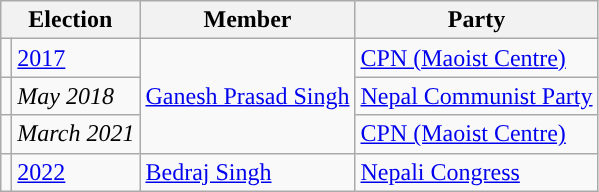<table class="wikitable">
<tr>
<th colspan="2">Election</th>
<th>Member</th>
<th>Party</th>
</tr>
<tr>
<td style="color:inherit;background:"></td>
<td><a href='#'>2017</a></td>
<td rowspan="3"><a href='#'>Ganesh Prasad Singh</a></td>
<td><a href='#'>CPN (Maoist Centre)</a></td>
</tr>
<tr>
<td style="color:inherit;background:"></td>
<td><em>May 2018</em></td>
<td><a href='#'>Nepal Communist Party</a></td>
</tr>
<tr>
<td style="color:inherit;background:"></td>
<td><em>March 2021</em></td>
<td><a href='#'>CPN (Maoist Centre)</a></td>
</tr>
<tr>
<td style="color:inherit;background:"></td>
<td><a href='#'>2022</a></td>
<td><a href='#'>Bedraj Singh</a></td>
<td><a href='#'>Nepali Congress</a></td>
</tr>
</table>
